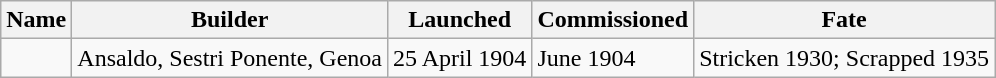<table class="wikitable">
<tr>
<th>Name</th>
<th>Builder</th>
<th>Launched</th>
<th>Commissioned</th>
<th>Fate</th>
</tr>
<tr>
<td></td>
<td> Ansaldo, Sestri Ponente, Genoa</td>
<td>25 April 1904</td>
<td>June 1904</td>
<td>Stricken 1930; Scrapped 1935</td>
</tr>
</table>
